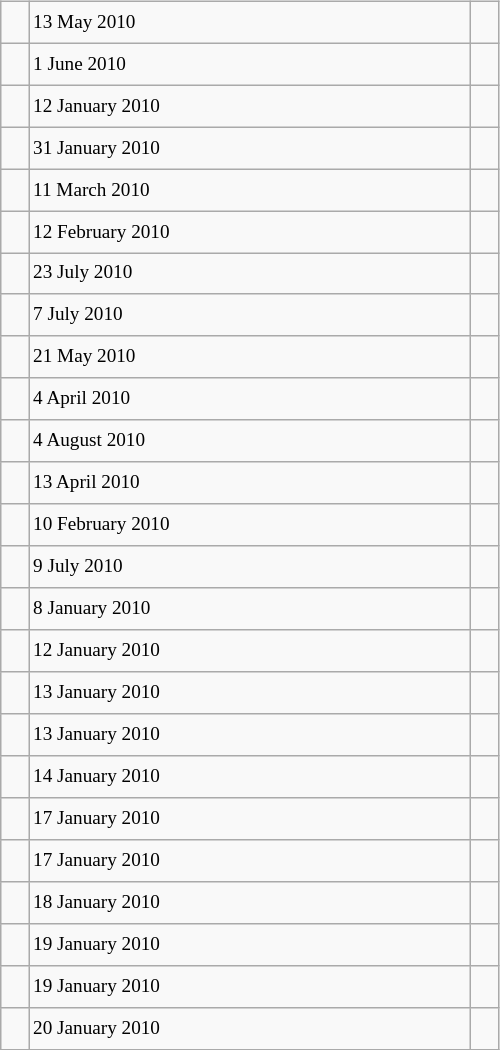<table class="wikitable" style="font-size: 80%; float: left; width: 26em; margin-right: 1em; height: 700px">
<tr>
<td></td>
<td>13 May 2010</td>
<td></td>
</tr>
<tr>
<td></td>
<td>1 June 2010</td>
<td></td>
</tr>
<tr>
<td></td>
<td>12 January 2010</td>
<td></td>
</tr>
<tr>
<td></td>
<td>31 January 2010</td>
<td></td>
</tr>
<tr>
<td></td>
<td>11 March 2010</td>
<td></td>
</tr>
<tr>
<td></td>
<td>12 February 2010</td>
<td></td>
</tr>
<tr>
<td></td>
<td>23 July 2010</td>
<td></td>
</tr>
<tr>
<td></td>
<td>7 July 2010</td>
<td></td>
</tr>
<tr>
<td></td>
<td>21 May 2010</td>
<td></td>
</tr>
<tr>
<td></td>
<td>4 April 2010</td>
<td></td>
</tr>
<tr>
<td></td>
<td>4 August 2010</td>
<td></td>
</tr>
<tr>
<td></td>
<td>13 April 2010</td>
<td></td>
</tr>
<tr>
<td></td>
<td>10 February 2010</td>
<td></td>
</tr>
<tr>
<td></td>
<td>9 July 2010</td>
<td></td>
</tr>
<tr>
<td></td>
<td>8 January 2010</td>
<td></td>
</tr>
<tr>
<td></td>
<td>12 January 2010</td>
<td></td>
</tr>
<tr>
<td></td>
<td>13 January 2010</td>
<td></td>
</tr>
<tr>
<td></td>
<td>13 January 2010</td>
<td></td>
</tr>
<tr>
<td></td>
<td>14 January 2010</td>
<td></td>
</tr>
<tr>
<td></td>
<td>17 January 2010</td>
<td></td>
</tr>
<tr>
<td></td>
<td>17 January 2010</td>
<td></td>
</tr>
<tr>
<td></td>
<td>18 January 2010</td>
<td></td>
</tr>
<tr>
<td></td>
<td>19 January 2010</td>
<td></td>
</tr>
<tr>
<td></td>
<td>19 January 2010</td>
<td></td>
</tr>
<tr>
<td></td>
<td>20 January 2010</td>
<td></td>
</tr>
</table>
